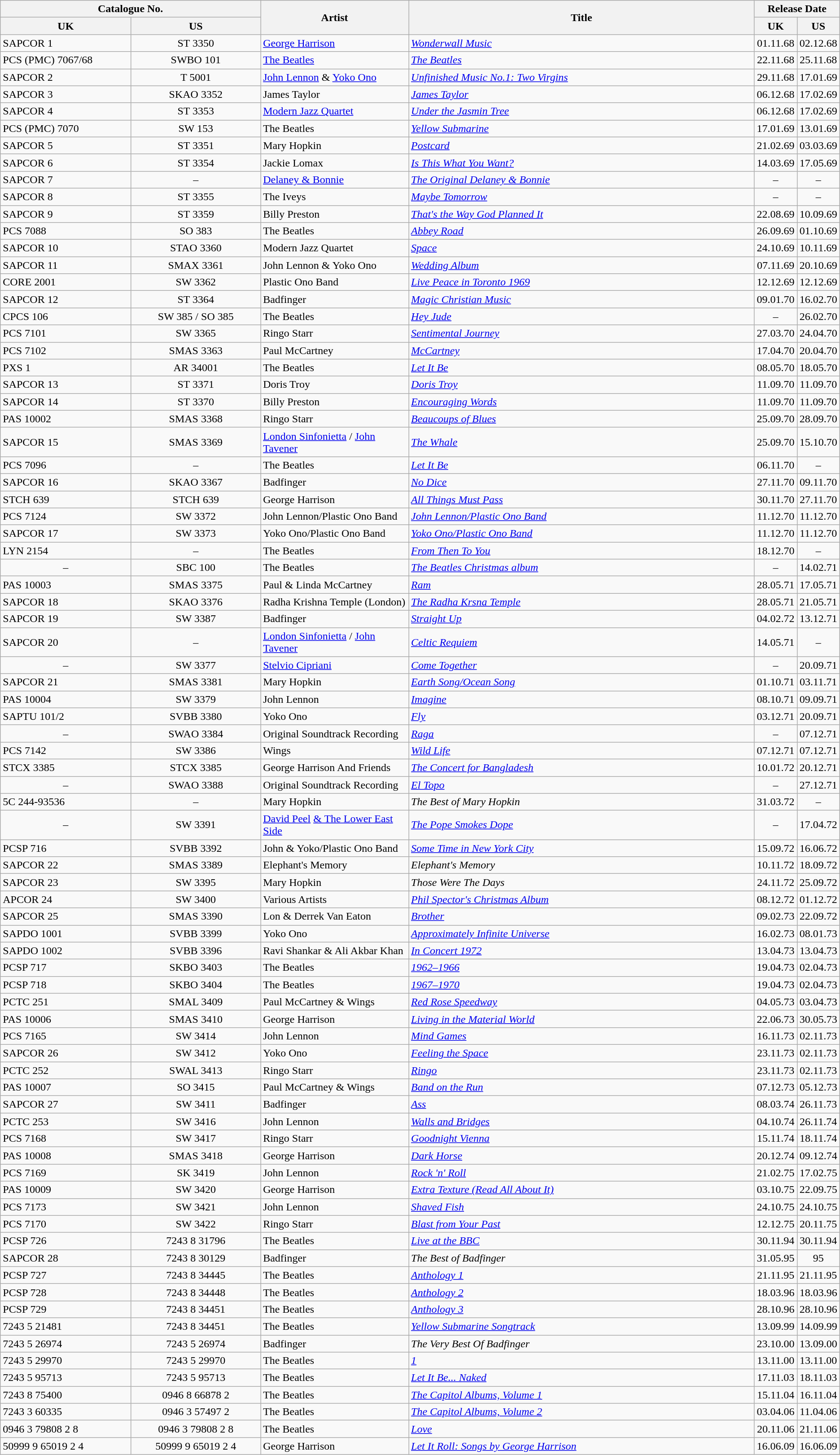<table class="wikitable sortable">
<tr>
<th colspan="2" style="width:200px;"><strong>Catalogue No.</strong></th>
<th rowspan="2" style="width:225px;"><strong>Artist</strong></th>
<th rowspan="2" style="width:550px;"><strong>Title</strong></th>
<th colspan="2"><strong>Release Date</strong></th>
</tr>
<tr>
<th style="width:200px;">UK</th>
<th style="width:200px;">US</th>
<th width="55">UK</th>
<th width="55">US</th>
</tr>
<tr>
<td>SAPCOR 1 </td>
<td align=center>ST 3350</td>
<td><a href='#'>George Harrison</a></td>
<td><em><a href='#'>Wonderwall Music</a></em></td>
<td align=center>01.11.68</td>
<td align=center>02.12.68</td>
</tr>
<tr>
<td>PCS (PMC) 7067/68</td>
<td align=center>SWBO 101</td>
<td><a href='#'>The Beatles</a></td>
<td><em><a href='#'>The Beatles</a></em></td>
<td align=center>22.11.68</td>
<td align=center>25.11.68</td>
</tr>
<tr>
<td>SAPCOR 2</td>
<td align=center>T 5001 </td>
<td><a href='#'>John Lennon</a> & <a href='#'>Yoko Ono</a></td>
<td><em><a href='#'>Unfinished Music No.1: Two Virgins</a></em></td>
<td align=center>29.11.68</td>
<td align=center>17.01.69</td>
</tr>
<tr>
<td>SAPCOR 3</td>
<td align=center>SKAO 3352</td>
<td>James Taylor</td>
<td><em><a href='#'>James Taylor</a></em></td>
<td align=center>06.12.68</td>
<td align=center>17.02.69</td>
</tr>
<tr>
<td>SAPCOR 4</td>
<td align=center>ST 3353</td>
<td><a href='#'>Modern Jazz Quartet</a></td>
<td><em><a href='#'>Under the Jasmin Tree</a></em></td>
<td align=center>06.12.68</td>
<td align=center>17.02.69</td>
</tr>
<tr>
<td>PCS (PMC) 7070</td>
<td align=center>SW 153</td>
<td>The Beatles</td>
<td><em><a href='#'>Yellow Submarine</a></em></td>
<td align=center>17.01.69</td>
<td align=center>13.01.69</td>
</tr>
<tr>
<td>SAPCOR 5</td>
<td align=center>ST 3351</td>
<td>Mary Hopkin</td>
<td><em><a href='#'>Postcard</a></em></td>
<td align=center>21.02.69</td>
<td align=center>03.03.69</td>
</tr>
<tr>
<td>SAPCOR 6</td>
<td align=center>ST 3354</td>
<td>Jackie Lomax</td>
<td><em><a href='#'>Is This What You Want?</a></em></td>
<td align=center>14.03.69</td>
<td align=center>17.05.69</td>
</tr>
<tr>
<td>SAPCOR 7</td>
<td align=center>–</td>
<td><a href='#'>Delaney & Bonnie</a></td>
<td><em><a href='#'>The Original Delaney & Bonnie</a></em> </td>
<td align=center>–</td>
<td align=center>–</td>
</tr>
<tr>
<td>SAPCOR 8</td>
<td align=center>ST 3355</td>
<td>The Iveys</td>
<td><em><a href='#'>Maybe Tomorrow</a></em> </td>
<td align=center>–</td>
<td align=center>–</td>
</tr>
<tr>
<td>SAPCOR 9</td>
<td align=center>ST 3359</td>
<td>Billy Preston</td>
<td><em><a href='#'>That's the Way God Planned It</a></em></td>
<td align=center>22.08.69</td>
<td align=center>10.09.69</td>
</tr>
<tr>
<td>PCS 7088</td>
<td align=center>SO 383</td>
<td>The Beatles</td>
<td><em><a href='#'>Abbey Road</a></em></td>
<td align=center>26.09.69</td>
<td align=center>01.10.69</td>
</tr>
<tr>
<td>SAPCOR 10</td>
<td align=center>STAO 3360</td>
<td>Modern Jazz Quartet</td>
<td><em><a href='#'>Space</a></em></td>
<td align=center>24.10.69</td>
<td align=center>10.11.69</td>
</tr>
<tr>
<td>SAPCOR 11</td>
<td align=center>SMAX 3361</td>
<td>John Lennon & Yoko Ono</td>
<td><em><a href='#'>Wedding Album</a></em></td>
<td align=center>07.11.69</td>
<td align=center>20.10.69</td>
</tr>
<tr>
<td>CORE 2001</td>
<td align=center>SW 3362</td>
<td>Plastic Ono Band</td>
<td><em><a href='#'>Live Peace in Toronto 1969</a></em></td>
<td align=center>12.12.69</td>
<td align=center>12.12.69</td>
</tr>
<tr>
<td>SAPCOR 12</td>
<td align=center>ST 3364</td>
<td>Badfinger</td>
<td><em><a href='#'>Magic Christian Music</a></em></td>
<td align=center>09.01.70</td>
<td align=center>16.02.70</td>
</tr>
<tr>
<td>CPCS 106 </td>
<td align=center>SW 385  /  SO 385</td>
<td>The Beatles</td>
<td><em><a href='#'>Hey Jude</a></em></td>
<td align=center>–</td>
<td align=center>26.02.70</td>
</tr>
<tr>
<td>PCS 7101</td>
<td align=center>SW 3365</td>
<td>Ringo Starr</td>
<td><em><a href='#'>Sentimental Journey</a></em></td>
<td align=center>27.03.70</td>
<td align=center>24.04.70</td>
</tr>
<tr>
<td>PCS 7102</td>
<td align=center>SMAS 3363</td>
<td>Paul McCartney</td>
<td><em><a href='#'>McCartney</a></em></td>
<td align=center>17.04.70</td>
<td align=center>20.04.70</td>
</tr>
<tr>
<td>PXS 1</td>
<td align=center>AR 34001</td>
<td>The Beatles</td>
<td><em><a href='#'>Let It Be</a></em></td>
<td align=center>08.05.70</td>
<td align=center>18.05.70</td>
</tr>
<tr>
<td>SAPCOR 13</td>
<td align=center>ST 3371</td>
<td>Doris Troy</td>
<td><em><a href='#'>Doris Troy</a></em></td>
<td align=center>11.09.70</td>
<td align=center>11.09.70</td>
</tr>
<tr>
<td>SAPCOR 14</td>
<td align=center>ST 3370</td>
<td>Billy Preston</td>
<td><em><a href='#'>Encouraging Words</a></em></td>
<td align=center>11.09.70</td>
<td align=center>11.09.70</td>
</tr>
<tr>
<td>PAS 10002</td>
<td align=center>SMAS 3368</td>
<td>Ringo Starr</td>
<td><em><a href='#'>Beaucoups of Blues</a></em></td>
<td align=center>25.09.70</td>
<td align=center>28.09.70</td>
</tr>
<tr>
<td>SAPCOR 15</td>
<td align=center>SMAS 3369</td>
<td><a href='#'>London Sinfonietta</a> / <a href='#'>John Tavener</a></td>
<td><em><a href='#'>The Whale</a></em></td>
<td align=center>25.09.70</td>
<td align=center>15.10.70</td>
</tr>
<tr>
<td>PCS 7096</td>
<td align=center>–</td>
<td>The Beatles</td>
<td><em><a href='#'>Let It Be</a></em> </td>
<td align=center>06.11.70</td>
<td align=center>–</td>
</tr>
<tr>
<td>SAPCOR 16</td>
<td align=center>SKAO 3367</td>
<td>Badfinger</td>
<td><em><a href='#'>No Dice</a></em></td>
<td align=center>27.11.70</td>
<td align=center>09.11.70</td>
</tr>
<tr>
<td>STCH 639</td>
<td align=center>STCH 639</td>
<td>George Harrison</td>
<td><em><a href='#'>All Things Must Pass</a></em></td>
<td align=center>30.11.70</td>
<td align=center>27.11.70</td>
</tr>
<tr>
<td>PCS 7124</td>
<td align=center>SW 3372</td>
<td>John Lennon/Plastic Ono Band</td>
<td><em><a href='#'>John Lennon/Plastic Ono Band</a></em></td>
<td align=center>11.12.70</td>
<td align=center>11.12.70</td>
</tr>
<tr>
<td>SAPCOR 17</td>
<td align=center>SW 3373</td>
<td>Yoko Ono/Plastic Ono Band</td>
<td><em><a href='#'>Yoko Ono/Plastic Ono Band</a></em></td>
<td align=center>11.12.70</td>
<td align=center>11.12.70</td>
</tr>
<tr>
<td>LYN 2154</td>
<td align=center>–</td>
<td>The Beatles</td>
<td><em><a href='#'>From Then To You</a></em> </td>
<td align=center>18.12.70</td>
<td align=center>–</td>
</tr>
<tr>
<td align=center>–</td>
<td align=center>SBC 100</td>
<td>The Beatles</td>
<td><em><a href='#'>The Beatles Christmas album</a></em> </td>
<td align=center>–</td>
<td align=center>14.02.71</td>
</tr>
<tr>
<td>PAS 10003</td>
<td align=center>SMAS 3375</td>
<td>Paul & Linda McCartney</td>
<td><em><a href='#'>Ram</a></em></td>
<td align=center>28.05.71</td>
<td align=center>17.05.71</td>
</tr>
<tr>
<td>SAPCOR 18</td>
<td align=center>SKAO 3376</td>
<td>Radha Krishna Temple (London)</td>
<td><em><a href='#'>The Radha Krsna Temple</a></em></td>
<td align=center>28.05.71</td>
<td align=center>21.05.71</td>
</tr>
<tr>
<td>SAPCOR 19 </td>
<td align=center>SW 3387</td>
<td>Badfinger</td>
<td><em><a href='#'>Straight Up</a></em></td>
<td align=center>04.02.72</td>
<td align=center>13.12.71</td>
</tr>
<tr>
<td>SAPCOR 20</td>
<td align=center>–</td>
<td><a href='#'>London Sinfonietta</a> / <a href='#'>John Tavener</a></td>
<td><em><a href='#'>Celtic Requiem</a></em></td>
<td align=center>14.05.71</td>
<td align=center>–</td>
</tr>
<tr>
<td align=center>–</td>
<td align=center>SW 3377</td>
<td><a href='#'>Stelvio Cipriani</a></td>
<td><em><a href='#'>Come Together</a></em></td>
<td align=center>–</td>
<td align=center>20.09.71</td>
</tr>
<tr>
<td>SAPCOR 21</td>
<td align=center>SMAS 3381</td>
<td>Mary Hopkin</td>
<td><em><a href='#'>Earth Song/Ocean Song</a></em></td>
<td align=center>01.10.71</td>
<td align=center>03.11.71</td>
</tr>
<tr>
<td>PAS 10004</td>
<td align=center>SW 3379</td>
<td>John Lennon</td>
<td><em><a href='#'>Imagine</a></em></td>
<td align=center>08.10.71</td>
<td align=center>09.09.71</td>
</tr>
<tr>
<td>SAPTU 101/2</td>
<td align=center>SVBB 3380</td>
<td>Yoko Ono</td>
<td><em><a href='#'>Fly</a></em></td>
<td align=center>03.12.71</td>
<td align=center>20.09.71</td>
</tr>
<tr>
<td align=center>–</td>
<td align=center>SWAO 3384</td>
<td>Original Soundtrack Recording</td>
<td><em><a href='#'>Raga</a></em></td>
<td align=center>–</td>
<td align=center>07.12.71</td>
</tr>
<tr>
<td>PCS 7142</td>
<td align=center>SW 3386</td>
<td>Wings</td>
<td><em><a href='#'>Wild Life</a></em></td>
<td align=center>07.12.71</td>
<td align=center>07.12.71</td>
</tr>
<tr>
<td>STCX 3385</td>
<td align=center>STCX 3385</td>
<td>George Harrison And Friends</td>
<td><em><a href='#'>The Concert for Bangladesh</a></em></td>
<td align=center>10.01.72</td>
<td align=center>20.12.71</td>
</tr>
<tr>
<td align=center>–</td>
<td align=center>SWAO 3388</td>
<td>Original Soundtrack Recording</td>
<td><em><a href='#'>El Topo</a></em></td>
<td align=center>–</td>
<td align=center>27.12.71</td>
</tr>
<tr>
<td>5C 244-93536</td>
<td align=center>–</td>
<td>Mary Hopkin</td>
<td><em>The Best of Mary Hopkin</em></td>
<td align=center>31.03.72</td>
<td align=center>–</td>
</tr>
<tr>
<td align=center>–</td>
<td align=center>SW 3391</td>
<td><a href='#'>David Peel</a> <a href='#'>& The Lower East Side</a></td>
<td><em><a href='#'>The Pope Smokes Dope</a></em> </td>
<td align=center>–</td>
<td align=center>17.04.72</td>
</tr>
<tr>
<td>PCSP 716</td>
<td align=center>SVBB 3392</td>
<td>John & Yoko/Plastic Ono Band</td>
<td><em><a href='#'>Some Time in New York City</a></em></td>
<td align=center>15.09.72</td>
<td align=center>16.06.72</td>
</tr>
<tr>
<td>SAPCOR 22</td>
<td align=center>SMAS 3389</td>
<td>Elephant's Memory</td>
<td><em>Elephant's Memory</em></td>
<td align=center>10.11.72</td>
<td align=center>18.09.72</td>
</tr>
<tr>
<td>SAPCOR 23</td>
<td align=center>SW 3395</td>
<td>Mary Hopkin</td>
<td><em>Those Were The Days</em></td>
<td align=center>24.11.72</td>
<td align=center>25.09.72</td>
</tr>
<tr>
<td>APCOR 24</td>
<td align=center>SW 3400</td>
<td>Various Artists</td>
<td><em><a href='#'>Phil Spector's Christmas Album</a></em> </td>
<td align=center>08.12.72</td>
<td align=center>01.12.72</td>
</tr>
<tr>
<td>SAPCOR 25</td>
<td align=center>SMAS 3390</td>
<td>Lon & Derrek Van Eaton</td>
<td><em><a href='#'>Brother</a></em></td>
<td align=center>09.02.73</td>
<td align=center>22.09.72</td>
</tr>
<tr>
<td>SAPDO 1001</td>
<td align=center>SVBB 3399</td>
<td>Yoko Ono</td>
<td><em><a href='#'>Approximately Infinite Universe</a></em></td>
<td align=center>16.02.73</td>
<td align=center>08.01.73</td>
</tr>
<tr>
<td>SAPDO 1002</td>
<td align=center>SVBB 3396</td>
<td>Ravi Shankar & Ali Akbar Khan</td>
<td><em><a href='#'>In Concert 1972</a></em></td>
<td align=center>13.04.73</td>
<td align=center>13.04.73</td>
</tr>
<tr>
<td>PCSP 717</td>
<td align=center>SKBO 3403</td>
<td>The Beatles</td>
<td><em><a href='#'>1962–1966</a></em></td>
<td align=center>19.04.73</td>
<td align=center>02.04.73</td>
</tr>
<tr>
<td>PCSP 718</td>
<td align=center>SKBO 3404</td>
<td>The Beatles</td>
<td><em><a href='#'>1967–1970</a></em></td>
<td align=center>19.04.73</td>
<td align=center>02.04.73</td>
</tr>
<tr>
<td>PCTC 251</td>
<td align=center>SMAL 3409</td>
<td>Paul McCartney & Wings</td>
<td><em><a href='#'>Red Rose Speedway</a></em></td>
<td align=center>04.05.73</td>
<td align=center>03.04.73</td>
</tr>
<tr>
<td>PAS 10006</td>
<td align=center>SMAS 3410</td>
<td>George Harrison</td>
<td><em><a href='#'>Living in the Material World</a></em></td>
<td align=center>22.06.73</td>
<td align=center>30.05.73</td>
</tr>
<tr>
<td>PCS 7165</td>
<td align=center>SW 3414</td>
<td>John Lennon</td>
<td><em><a href='#'>Mind Games</a></em></td>
<td align=center>16.11.73</td>
<td align=center>02.11.73</td>
</tr>
<tr>
<td>SAPCOR 26</td>
<td align=center>SW 3412</td>
<td>Yoko Ono</td>
<td><em><a href='#'>Feeling the Space</a></em></td>
<td align=center>23.11.73</td>
<td align=center>02.11.73</td>
</tr>
<tr>
<td>PCTC 252</td>
<td align=center>SWAL 3413</td>
<td>Ringo Starr</td>
<td><em><a href='#'>Ringo</a></em></td>
<td align=center>23.11.73</td>
<td align=center>02.11.73</td>
</tr>
<tr>
<td>PAS 10007</td>
<td align=center>SO 3415</td>
<td>Paul McCartney & Wings</td>
<td><em><a href='#'>Band on the Run</a></em></td>
<td align=center>07.12.73</td>
<td align=center>05.12.73</td>
</tr>
<tr>
<td>SAPCOR 27</td>
<td align=center>SW 3411</td>
<td>Badfinger</td>
<td><em><a href='#'>Ass</a></em></td>
<td align=center>08.03.74</td>
<td align=center>26.11.73</td>
</tr>
<tr>
<td>PCTC 253</td>
<td align=center>SW 3416</td>
<td>John Lennon</td>
<td><em><a href='#'>Walls and Bridges</a></em></td>
<td align=center>04.10.74</td>
<td align=center>26.11.74</td>
</tr>
<tr>
<td>PCS 7168</td>
<td align=center>SW 3417</td>
<td>Ringo Starr</td>
<td><em><a href='#'>Goodnight Vienna</a></em></td>
<td align=center>15.11.74</td>
<td align=center>18.11.74</td>
</tr>
<tr>
<td>PAS 10008</td>
<td align=center>SMAS 3418</td>
<td>George Harrison</td>
<td><em><a href='#'>Dark Horse</a></em></td>
<td align=center>20.12.74</td>
<td align=center>09.12.74</td>
</tr>
<tr>
<td>PCS 7169</td>
<td align=center>SK 3419</td>
<td>John Lennon</td>
<td><em><a href='#'>Rock 'n' Roll</a></em></td>
<td align=center>21.02.75</td>
<td align=center>17.02.75</td>
</tr>
<tr>
<td>PAS 10009</td>
<td align=center>SW 3420</td>
<td>George Harrison</td>
<td><em><a href='#'>Extra Texture (Read All About It)</a></em></td>
<td align=center>03.10.75</td>
<td align=center>22.09.75</td>
</tr>
<tr>
<td>PCS 7173</td>
<td align=center>SW 3421</td>
<td>John Lennon</td>
<td><em><a href='#'>Shaved Fish</a></em></td>
<td align=center>24.10.75</td>
<td align=center>24.10.75</td>
</tr>
<tr>
<td>PCS 7170</td>
<td align=center>SW 3422</td>
<td>Ringo Starr</td>
<td><em><a href='#'>Blast from Your Past</a></em></td>
<td align=center>12.12.75</td>
<td align=center>20.11.75</td>
</tr>
<tr>
<td>PCSP 726</td>
<td align=center>7243 8 31796</td>
<td>The Beatles</td>
<td><em><a href='#'>Live at the BBC</a></em></td>
<td align=center>30.11.94</td>
<td align=center>30.11.94</td>
</tr>
<tr>
<td>SAPCOR 28</td>
<td align=center>7243 8 30129</td>
<td>Badfinger</td>
<td><em>The Best of Badfinger</em></td>
<td align=center>31.05.95</td>
<td align=center>95</td>
</tr>
<tr>
<td>PCSP 727</td>
<td align=center>7243 8 34445</td>
<td>The Beatles</td>
<td><em><a href='#'>Anthology 1</a></em></td>
<td align=center>21.11.95</td>
<td align=center>21.11.95</td>
</tr>
<tr>
<td>PCSP 728</td>
<td align=center>7243 8 34448</td>
<td>The Beatles</td>
<td><em><a href='#'>Anthology 2</a></em></td>
<td align=center>18.03.96</td>
<td align=center>18.03.96</td>
</tr>
<tr>
<td>PCSP 729</td>
<td align=center>7243 8 34451</td>
<td>The Beatles</td>
<td><em><a href='#'>Anthology 3</a></em></td>
<td align=center>28.10.96</td>
<td align=center>28.10.96</td>
</tr>
<tr>
<td>7243 5 21481</td>
<td align=center>7243 8 34451</td>
<td>The Beatles</td>
<td><em><a href='#'>Yellow Submarine Songtrack</a></em></td>
<td align=center>13.09.99</td>
<td align=center>14.09.99</td>
</tr>
<tr>
<td>7243 5 26974</td>
<td align=center>7243 5 26974</td>
<td>Badfinger</td>
<td><em>The Very Best Of Badfinger</em></td>
<td align=center>23.10.00</td>
<td align=center>13.09.00</td>
</tr>
<tr>
<td>7243 5 29970</td>
<td align=center>7243 5 29970</td>
<td>The Beatles</td>
<td><em><a href='#'>1</a></em></td>
<td align=center>13.11.00</td>
<td align=center>13.11.00</td>
</tr>
<tr>
<td>7243 5 95713</td>
<td align=center>7243 5 95713</td>
<td>The Beatles</td>
<td><em><a href='#'>Let It Be... Naked</a></em></td>
<td align=center>17.11.03</td>
<td align=center>18.11.03</td>
</tr>
<tr>
<td>7243 8 75400</td>
<td align=center>0946 8 66878 2</td>
<td>The Beatles</td>
<td><em><a href='#'>The Capitol Albums, Volume 1</a></em></td>
<td align=center>15.11.04</td>
<td align=center>16.11.04</td>
</tr>
<tr>
<td>7243 3 60335</td>
<td align=center>0946 3 57497 2</td>
<td>The Beatles</td>
<td><em><a href='#'>The Capitol Albums, Volume 2</a></em></td>
<td align=center>03.04.06</td>
<td align=center>11.04.06</td>
</tr>
<tr>
<td>0946 3 79808 2 8</td>
<td align=center>0946 3 79808 2 8</td>
<td>The Beatles</td>
<td><em><a href='#'>Love</a></em></td>
<td align=center>20.11.06</td>
<td align=center>21.11.06</td>
</tr>
<tr>
<td>50999 9 65019 2 4</td>
<td align=center>50999 9 65019 2 4</td>
<td>George Harrison</td>
<td><em><a href='#'>Let It Roll: Songs by George Harrison</a></em></td>
<td align=center>16.06.09</td>
<td align=center>16.06.09</td>
</tr>
</table>
